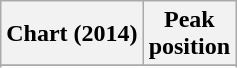<table class="wikitable sortable plainrowheaders">
<tr>
<th>Chart (2014)</th>
<th>Peak<br>position</th>
</tr>
<tr>
</tr>
<tr>
</tr>
<tr>
</tr>
<tr>
</tr>
<tr>
</tr>
</table>
